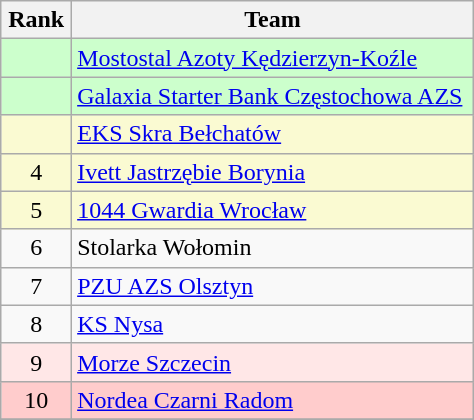<table class="wikitable" style="white-space: nowrap; width:25%;">
<tr>
<th width=15%>Rank</th>
<th>Team</th>
</tr>
<tr bgcolor=#CCFFCC>
<td style="text-align:center;"></td>
<td><a href='#'>Mostostal Azoty Kędzierzyn-Koźle</a></td>
</tr>
<tr bgcolor=#CCFFCC>
<td style="text-align:center;"></td>
<td><a href='#'>Galaxia Starter Bank Częstochowa AZS</a></td>
</tr>
<tr bgcolor=#FAFAD2>
<td style="text-align:center;"></td>
<td><a href='#'>EKS Skra Bełchatów</a></td>
</tr>
<tr bgcolor=#FAFAD2>
<td style="text-align:center;">4</td>
<td><a href='#'>Ivett Jastrzębie Borynia</a></td>
</tr>
<tr bgcolor=#FAFAD2>
<td style="text-align:center;">5</td>
<td><a href='#'>1044 Gwardia Wrocław</a></td>
</tr>
<tr>
<td style="text-align:center;">6</td>
<td>Stolarka Wołomin</td>
</tr>
<tr>
<td style="text-align:center;">7</td>
<td><a href='#'>PZU AZS Olsztyn</a></td>
</tr>
<tr>
<td style="text-align:center;">8</td>
<td><a href='#'>KS Nysa</a></td>
</tr>
<tr bgcolor=#FFE7E7>
<td style="text-align:center;">9</td>
<td><a href='#'>Morze Szczecin</a></td>
</tr>
<tr bgcolor=#FFCCCC>
<td style="text-align:center;">10</td>
<td><a href='#'>Nordea Czarni Radom</a></td>
</tr>
<tr>
</tr>
</table>
